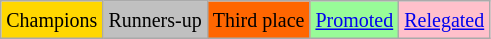<table class="wikitable">
<tr>
<td bgcolor=gold><small>Champions</small></td>
<td bgcolor=silver><small>Runners-up</small></td>
<td bgcolor=ff6600><small>Third place</small></td>
<td bgcolor=palegreen><small><a href='#'>Promoted</a></small></td>
<td bgcolor=pink><small><a href='#'>Relegated</a></small></td>
</tr>
</table>
